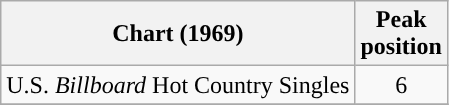<table class="wikitable sortable">
<tr>
<th align="left">Chart (1969)</th>
<th align="center">Peak<br>position</th>
</tr>
<tr>
<td align="left">U.S. <em>Billboard</em> Hot Country Singles</td>
<td align="center">6</td>
</tr>
<tr>
</tr>
</table>
